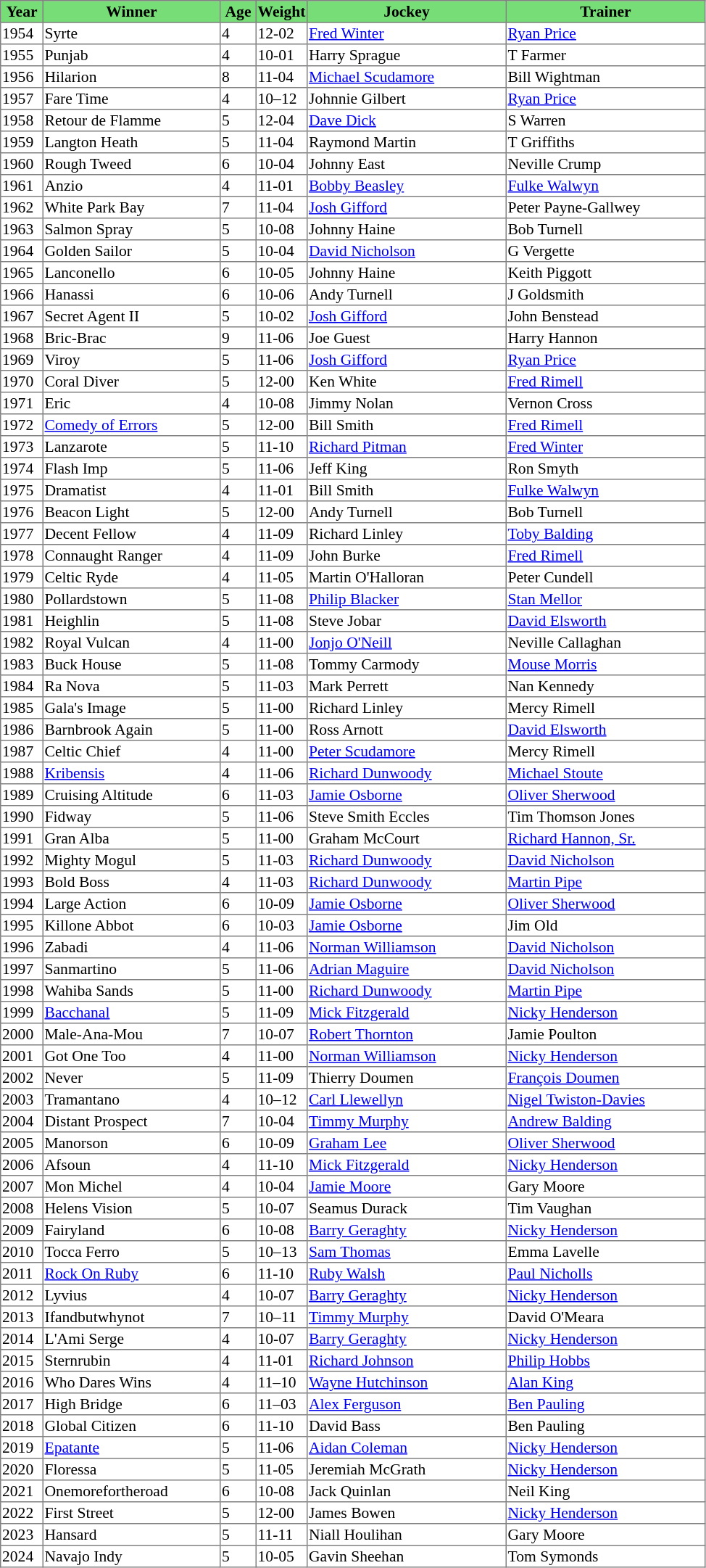<table class = "sortable" | border="1" style="border-collapse: collapse; font-size:90%">
<tr bgcolor="#77dd77" align="center">
<th style="width:36px"><strong>Year</strong></th>
<th style="width:160px"><strong>Winner</strong></th>
<th style="width:30px"><strong>Age</strong></th>
<th style="width:40px"><strong>Weight</strong></th>
<th style="width:180px"><strong>Jockey</strong></th>
<th style="width:180px"><strong>Trainer</strong></th>
</tr>
<tr>
<td>1954</td>
<td>Syrte</td>
<td>4</td>
<td>12-02</td>
<td><a href='#'>Fred Winter</a></td>
<td><a href='#'>Ryan Price</a></td>
</tr>
<tr>
<td>1955</td>
<td>Punjab</td>
<td>4</td>
<td>10-01</td>
<td>Harry Sprague</td>
<td>T Farmer</td>
</tr>
<tr>
<td>1956</td>
<td>Hilarion</td>
<td>8</td>
<td>11-04</td>
<td><a href='#'>Michael Scudamore</a></td>
<td>Bill Wightman</td>
</tr>
<tr>
<td>1957</td>
<td>Fare Time</td>
<td>4</td>
<td>10–12</td>
<td>Johnnie Gilbert</td>
<td><a href='#'>Ryan Price</a></td>
</tr>
<tr>
<td>1958</td>
<td>Retour de Flamme</td>
<td>5</td>
<td>12-04</td>
<td><a href='#'>Dave Dick</a></td>
<td>S Warren</td>
</tr>
<tr>
<td>1959</td>
<td>Langton Heath</td>
<td>5</td>
<td>11-04</td>
<td>Raymond Martin</td>
<td>T Griffiths</td>
</tr>
<tr>
<td>1960</td>
<td>Rough Tweed</td>
<td>6</td>
<td>10-04</td>
<td>Johnny East</td>
<td>Neville Crump</td>
</tr>
<tr>
<td>1961</td>
<td>Anzio</td>
<td>4</td>
<td>11-01</td>
<td><a href='#'>Bobby Beasley</a></td>
<td><a href='#'>Fulke Walwyn</a></td>
</tr>
<tr>
<td>1962</td>
<td>White Park Bay</td>
<td>7</td>
<td>11-04</td>
<td><a href='#'>Josh Gifford</a></td>
<td>Peter Payne-Gallwey</td>
</tr>
<tr>
<td>1963</td>
<td>Salmon Spray</td>
<td>5</td>
<td>10-08</td>
<td>Johnny Haine</td>
<td>Bob Turnell</td>
</tr>
<tr>
<td>1964</td>
<td>Golden Sailor</td>
<td>5</td>
<td>10-04</td>
<td><a href='#'>David Nicholson</a></td>
<td>G Vergette</td>
</tr>
<tr>
<td>1965</td>
<td>Lanconello</td>
<td>6</td>
<td>10-05</td>
<td>Johnny Haine</td>
<td>Keith Piggott</td>
</tr>
<tr>
<td>1966</td>
<td>Hanassi</td>
<td>6</td>
<td>10-06</td>
<td>Andy Turnell</td>
<td>J Goldsmith</td>
</tr>
<tr>
<td>1967</td>
<td>Secret Agent II</td>
<td>5</td>
<td>10-02</td>
<td><a href='#'>Josh Gifford</a></td>
<td>John Benstead</td>
</tr>
<tr>
<td>1968</td>
<td>Bric-Brac</td>
<td>9</td>
<td>11-06</td>
<td>Joe Guest</td>
<td>Harry Hannon</td>
</tr>
<tr>
<td>1969</td>
<td>Viroy</td>
<td>5</td>
<td>11-06</td>
<td><a href='#'>Josh Gifford</a></td>
<td><a href='#'>Ryan Price</a></td>
</tr>
<tr>
<td>1970</td>
<td>Coral Diver</td>
<td>5</td>
<td>12-00</td>
<td>Ken White</td>
<td><a href='#'>Fred Rimell</a></td>
</tr>
<tr>
<td>1971</td>
<td>Eric</td>
<td>4</td>
<td>10-08</td>
<td>Jimmy Nolan</td>
<td>Vernon Cross</td>
</tr>
<tr>
<td>1972</td>
<td><a href='#'>Comedy of Errors</a></td>
<td>5</td>
<td>12-00</td>
<td>Bill Smith</td>
<td><a href='#'>Fred Rimell</a></td>
</tr>
<tr>
<td>1973</td>
<td>Lanzarote</td>
<td>5</td>
<td>11-10</td>
<td><a href='#'>Richard Pitman</a></td>
<td><a href='#'>Fred Winter</a></td>
</tr>
<tr>
<td>1974</td>
<td>Flash Imp</td>
<td>5</td>
<td>11-06</td>
<td>Jeff King</td>
<td>Ron Smyth</td>
</tr>
<tr>
<td>1975</td>
<td>Dramatist</td>
<td>4</td>
<td>11-01</td>
<td>Bill Smith</td>
<td><a href='#'>Fulke Walwyn</a></td>
</tr>
<tr>
<td>1976</td>
<td>Beacon Light</td>
<td>5</td>
<td>12-00</td>
<td>Andy Turnell</td>
<td>Bob Turnell</td>
</tr>
<tr>
<td>1977</td>
<td>Decent Fellow</td>
<td>4</td>
<td>11-09</td>
<td>Richard Linley</td>
<td><a href='#'>Toby Balding</a></td>
</tr>
<tr>
<td>1978</td>
<td>Connaught Ranger</td>
<td>4</td>
<td>11-09</td>
<td>John Burke</td>
<td><a href='#'>Fred Rimell</a></td>
</tr>
<tr>
<td>1979</td>
<td>Celtic Ryde</td>
<td>4</td>
<td>11-05</td>
<td>Martin O'Halloran</td>
<td>Peter Cundell</td>
</tr>
<tr>
<td>1980</td>
<td>Pollardstown</td>
<td>5</td>
<td>11-08</td>
<td><a href='#'>Philip Blacker</a></td>
<td><a href='#'>Stan Mellor</a></td>
</tr>
<tr>
<td>1981</td>
<td>Heighlin</td>
<td>5</td>
<td>11-08</td>
<td>Steve Jobar</td>
<td><a href='#'>David Elsworth</a></td>
</tr>
<tr>
<td>1982</td>
<td>Royal Vulcan</td>
<td>4</td>
<td>11-00</td>
<td><a href='#'>Jonjo O'Neill</a></td>
<td>Neville Callaghan</td>
</tr>
<tr>
<td>1983</td>
<td>Buck House</td>
<td>5</td>
<td>11-08</td>
<td>Tommy Carmody</td>
<td><a href='#'>Mouse Morris</a></td>
</tr>
<tr>
<td>1984</td>
<td>Ra Nova</td>
<td>5</td>
<td>11-03</td>
<td>Mark Perrett</td>
<td>Nan Kennedy</td>
</tr>
<tr>
<td>1985</td>
<td>Gala's Image</td>
<td>5</td>
<td>11-00</td>
<td>Richard Linley</td>
<td>Mercy Rimell</td>
</tr>
<tr>
<td>1986</td>
<td>Barnbrook Again</td>
<td>5</td>
<td>11-00</td>
<td>Ross Arnott</td>
<td><a href='#'>David Elsworth</a></td>
</tr>
<tr>
<td>1987</td>
<td>Celtic Chief</td>
<td>4</td>
<td>11-00</td>
<td><a href='#'>Peter Scudamore</a></td>
<td>Mercy Rimell</td>
</tr>
<tr>
<td>1988</td>
<td><a href='#'>Kribensis</a></td>
<td>4</td>
<td>11-06</td>
<td><a href='#'>Richard Dunwoody</a></td>
<td><a href='#'>Michael Stoute</a></td>
</tr>
<tr>
<td>1989</td>
<td>Cruising Altitude</td>
<td>6</td>
<td>11-03</td>
<td><a href='#'>Jamie Osborne</a></td>
<td><a href='#'>Oliver Sherwood</a></td>
</tr>
<tr>
<td>1990</td>
<td>Fidway</td>
<td>5</td>
<td>11-06</td>
<td>Steve Smith Eccles</td>
<td>Tim Thomson Jones</td>
</tr>
<tr>
<td>1991</td>
<td>Gran Alba</td>
<td>5</td>
<td>11-00</td>
<td>Graham McCourt</td>
<td><a href='#'>Richard Hannon, Sr.</a></td>
</tr>
<tr>
<td>1992</td>
<td>Mighty Mogul</td>
<td>5</td>
<td>11-03</td>
<td><a href='#'>Richard Dunwoody</a></td>
<td><a href='#'>David Nicholson</a></td>
</tr>
<tr>
<td>1993</td>
<td>Bold Boss</td>
<td>4</td>
<td>11-03</td>
<td><a href='#'>Richard Dunwoody</a></td>
<td><a href='#'>Martin Pipe</a></td>
</tr>
<tr>
<td>1994</td>
<td>Large Action</td>
<td>6</td>
<td>10-09</td>
<td><a href='#'>Jamie Osborne</a></td>
<td><a href='#'>Oliver Sherwood</a></td>
</tr>
<tr>
<td>1995</td>
<td>Killone Abbot</td>
<td>6</td>
<td>10-03</td>
<td><a href='#'>Jamie Osborne</a></td>
<td>Jim Old</td>
</tr>
<tr>
<td>1996</td>
<td>Zabadi</td>
<td>4</td>
<td>11-06</td>
<td><a href='#'>Norman Williamson</a></td>
<td><a href='#'>David Nicholson</a></td>
</tr>
<tr>
<td>1997</td>
<td>Sanmartino</td>
<td>5</td>
<td>11-06</td>
<td><a href='#'>Adrian Maguire</a></td>
<td><a href='#'>David Nicholson</a></td>
</tr>
<tr>
<td>1998</td>
<td>Wahiba Sands</td>
<td>5</td>
<td>11-00</td>
<td><a href='#'>Richard Dunwoody</a></td>
<td><a href='#'>Martin Pipe</a></td>
</tr>
<tr>
<td>1999</td>
<td><a href='#'>Bacchanal</a></td>
<td>5</td>
<td>11-09</td>
<td><a href='#'>Mick Fitzgerald</a></td>
<td><a href='#'>Nicky Henderson</a></td>
</tr>
<tr>
<td>2000</td>
<td>Male-Ana-Mou</td>
<td>7</td>
<td>10-07</td>
<td><a href='#'>Robert Thornton</a></td>
<td>Jamie Poulton</td>
</tr>
<tr>
<td>2001</td>
<td>Got One Too</td>
<td>4</td>
<td>11-00</td>
<td><a href='#'>Norman Williamson</a></td>
<td><a href='#'>Nicky Henderson</a></td>
</tr>
<tr>
<td>2002</td>
<td>Never</td>
<td>5</td>
<td>11-09</td>
<td>Thierry Doumen</td>
<td><a href='#'>François Doumen</a></td>
</tr>
<tr>
<td>2003</td>
<td>Tramantano</td>
<td>4</td>
<td>10–12</td>
<td><a href='#'>Carl Llewellyn</a></td>
<td><a href='#'>Nigel Twiston-Davies</a></td>
</tr>
<tr>
<td>2004</td>
<td>Distant Prospect</td>
<td>7</td>
<td>10-04</td>
<td><a href='#'>Timmy Murphy</a></td>
<td><a href='#'>Andrew Balding</a></td>
</tr>
<tr>
<td>2005</td>
<td>Manorson</td>
<td>6</td>
<td>10-09</td>
<td><a href='#'>Graham Lee</a></td>
<td><a href='#'>Oliver Sherwood</a></td>
</tr>
<tr>
<td>2006</td>
<td>Afsoun</td>
<td>4</td>
<td>11-10</td>
<td><a href='#'>Mick Fitzgerald</a></td>
<td><a href='#'>Nicky Henderson</a></td>
</tr>
<tr>
<td>2007</td>
<td>Mon Michel</td>
<td>4</td>
<td>10-04</td>
<td><a href='#'>Jamie Moore</a></td>
<td>Gary Moore</td>
</tr>
<tr>
<td>2008</td>
<td>Helens Vision</td>
<td>5</td>
<td>10-07</td>
<td>Seamus Durack</td>
<td>Tim Vaughan</td>
</tr>
<tr>
<td>2009</td>
<td>Fairyland</td>
<td>6</td>
<td>10-08</td>
<td><a href='#'>Barry Geraghty</a></td>
<td><a href='#'>Nicky Henderson</a></td>
</tr>
<tr>
<td>2010</td>
<td>Tocca Ferro</td>
<td>5</td>
<td>10–13</td>
<td><a href='#'>Sam Thomas</a></td>
<td>Emma Lavelle</td>
</tr>
<tr>
<td>2011</td>
<td><a href='#'>Rock On Ruby</a></td>
<td>6</td>
<td>11-10</td>
<td><a href='#'>Ruby Walsh</a></td>
<td><a href='#'>Paul Nicholls</a></td>
</tr>
<tr>
<td>2012</td>
<td>Lyvius</td>
<td>4</td>
<td>10-07</td>
<td><a href='#'>Barry Geraghty</a></td>
<td><a href='#'>Nicky Henderson</a></td>
</tr>
<tr>
<td>2013</td>
<td>Ifandbutwhynot</td>
<td>7</td>
<td>10–11</td>
<td><a href='#'>Timmy Murphy</a></td>
<td>David O'Meara</td>
</tr>
<tr>
<td>2014</td>
<td>L'Ami Serge</td>
<td>4</td>
<td>10-07</td>
<td><a href='#'>Barry Geraghty</a></td>
<td><a href='#'>Nicky Henderson</a></td>
</tr>
<tr>
<td>2015</td>
<td>Sternrubin</td>
<td>4</td>
<td>11-01</td>
<td><a href='#'>Richard Johnson</a></td>
<td><a href='#'>Philip Hobbs</a></td>
</tr>
<tr>
<td>2016</td>
<td>Who Dares Wins</td>
<td>4</td>
<td>11–10</td>
<td><a href='#'>Wayne Hutchinson</a></td>
<td><a href='#'>Alan King</a></td>
</tr>
<tr>
<td>2017</td>
<td>High Bridge</td>
<td>6</td>
<td>11–03</td>
<td><a href='#'>Alex Ferguson</a></td>
<td><a href='#'>Ben Pauling</a></td>
</tr>
<tr>
<td>2018</td>
<td>Global Citizen</td>
<td>6</td>
<td>11-10</td>
<td>David Bass</td>
<td>Ben Pauling</td>
</tr>
<tr>
<td>2019</td>
<td><a href='#'>Epatante</a></td>
<td>5</td>
<td>11-06</td>
<td><a href='#'>Aidan Coleman</a></td>
<td><a href='#'>Nicky Henderson</a></td>
</tr>
<tr>
<td>2020</td>
<td>Floressa</td>
<td>5</td>
<td>11-05</td>
<td>Jeremiah McGrath</td>
<td><a href='#'>Nicky Henderson</a></td>
</tr>
<tr>
<td>2021</td>
<td>Onemorefortheroad</td>
<td>6</td>
<td>10-08</td>
<td>Jack Quinlan</td>
<td>Neil King</td>
</tr>
<tr>
<td>2022</td>
<td>First Street</td>
<td>5</td>
<td>12-00</td>
<td>James Bowen</td>
<td><a href='#'>Nicky Henderson</a></td>
</tr>
<tr>
<td>2023</td>
<td>Hansard</td>
<td>5</td>
<td>11-11</td>
<td>Niall Houlihan</td>
<td>Gary Moore</td>
</tr>
<tr>
<td>2024</td>
<td>Navajo Indy</td>
<td>5</td>
<td>10-05</td>
<td>Gavin Sheehan</td>
<td>Tom Symonds</td>
</tr>
</table>
